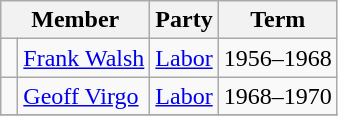<table class="wikitable">
<tr>
<th colspan="2">Member</th>
<th>Party</th>
<th>Term</th>
</tr>
<tr>
<td> </td>
<td><a href='#'>Frank Walsh</a></td>
<td><a href='#'>Labor</a></td>
<td>1956–1968</td>
</tr>
<tr>
<td> </td>
<td><a href='#'>Geoff Virgo</a></td>
<td><a href='#'>Labor</a></td>
<td>1968–1970</td>
</tr>
<tr>
</tr>
</table>
